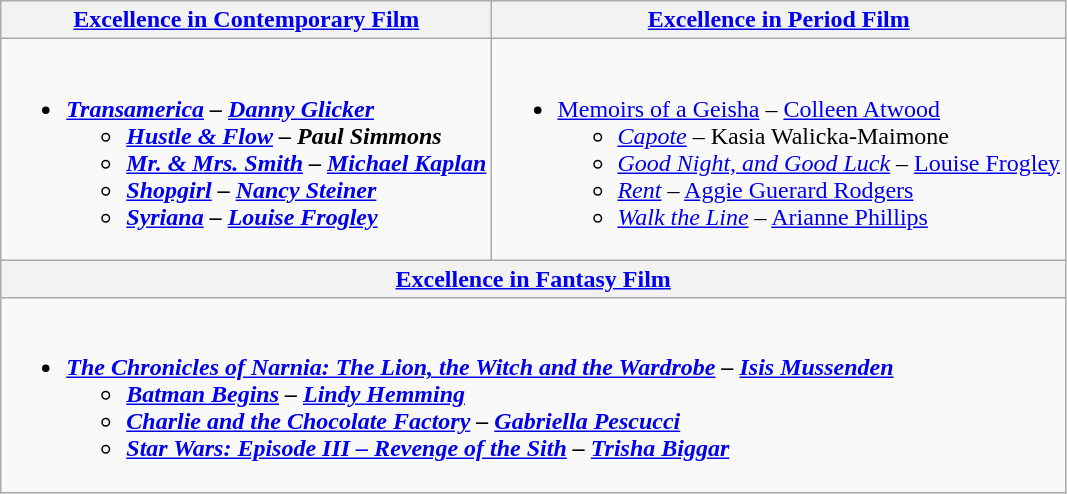<table class=wikitable style="width=100%">
<tr>
<th style="width=50%"><a href='#'>Excellence in Contemporary Film</a></th>
<th style="width=50%"><a href='#'>Excellence in Period Film</a></th>
</tr>
<tr>
<td valign="top"><br><ul><li><strong><em><a href='#'>Transamerica</a><em> – <a href='#'>Danny Glicker</a><strong><ul><li></em><a href='#'>Hustle & Flow</a><em> – Paul Simmons</li><li></em><a href='#'>Mr. & Mrs. Smith</a><em> – <a href='#'>Michael Kaplan</a></li><li></em><a href='#'>Shopgirl</a><em> – <a href='#'>Nancy Steiner</a></li><li></em><a href='#'>Syriana</a><em> – <a href='#'>Louise Frogley</a></li></ul></li></ul></td>
<td valign="top"><br><ul><li></em></strong><a href='#'>Memoirs of a Geisha</a></em> – <a href='#'>Colleen Atwood</a></strong><ul><li><em><a href='#'>Capote</a></em> – Kasia Walicka-Maimone</li><li><em><a href='#'>Good Night, and Good Luck</a></em> – <a href='#'>Louise Frogley</a></li><li><em><a href='#'>Rent</a></em> – <a href='#'>Aggie Guerard Rodgers</a></li><li><em><a href='#'>Walk the Line</a></em> – <a href='#'>Arianne Phillips</a></li></ul></li></ul></td>
</tr>
<tr>
<th style="width=50%" colspan="2"><a href='#'>Excellence in Fantasy Film</a></th>
</tr>
<tr>
<td valign="top" colspan="2"><br><ul><li><strong><em><a href='#'>The Chronicles of Narnia: The Lion, the Witch and the Wardrobe</a><em> – <a href='#'>Isis Mussenden</a><strong><ul><li></em><a href='#'>Batman Begins</a><em> – <a href='#'>Lindy Hemming</a></li><li></em><a href='#'>Charlie and the Chocolate Factory</a><em> – <a href='#'>Gabriella Pescucci</a></li><li></em><a href='#'>Star Wars: Episode III – Revenge of the Sith</a><em> – <a href='#'>Trisha Biggar</a></li></ul></li></ul></td>
</tr>
</table>
